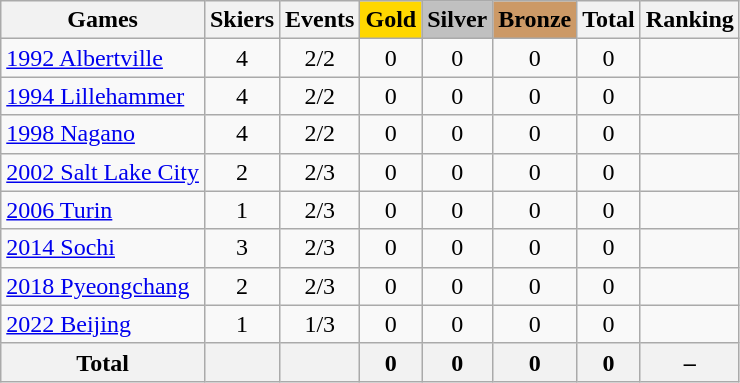<table class="wikitable sortable" style="text-align:center">
<tr>
<th>Games</th>
<th>Skiers</th>
<th>Events</th>
<th style="background-color:gold;">Gold</th>
<th style="background-color:silver;">Silver</th>
<th style="background-color:#c96;">Bronze</th>
<th>Total</th>
<th>Ranking</th>
</tr>
<tr>
<td align=left><a href='#'>1992 Albertville</a></td>
<td>4</td>
<td>2/2</td>
<td>0</td>
<td>0</td>
<td>0</td>
<td>0</td>
<td></td>
</tr>
<tr>
<td align=left><a href='#'>1994 Lillehammer</a></td>
<td>4</td>
<td>2/2</td>
<td>0</td>
<td>0</td>
<td>0</td>
<td>0</td>
<td></td>
</tr>
<tr>
<td align=left><a href='#'>1998 Nagano</a></td>
<td>4</td>
<td>2/2</td>
<td>0</td>
<td>0</td>
<td>0</td>
<td>0</td>
<td></td>
</tr>
<tr>
<td align=left><a href='#'>2002 Salt Lake City</a></td>
<td>2</td>
<td>2/3</td>
<td>0</td>
<td>0</td>
<td>0</td>
<td>0</td>
<td></td>
</tr>
<tr>
<td align=left><a href='#'>2006 Turin</a></td>
<td>1</td>
<td>2/3</td>
<td>0</td>
<td>0</td>
<td>0</td>
<td>0</td>
<td></td>
</tr>
<tr>
<td align=left><a href='#'>2014 Sochi</a></td>
<td>3</td>
<td>2/3</td>
<td>0</td>
<td>0</td>
<td>0</td>
<td>0</td>
<td></td>
</tr>
<tr>
<td align=left><a href='#'>2018 Pyeongchang</a></td>
<td>2</td>
<td>2/3</td>
<td>0</td>
<td>0</td>
<td>0</td>
<td>0</td>
<td></td>
</tr>
<tr>
<td align=left><a href='#'>2022 Beijing</a></td>
<td>1</td>
<td>1/3</td>
<td>0</td>
<td>0</td>
<td>0</td>
<td>0</td>
<td></td>
</tr>
<tr>
<th>Total</th>
<th></th>
<th></th>
<th>0</th>
<th>0</th>
<th>0</th>
<th>0</th>
<th>–</th>
</tr>
</table>
